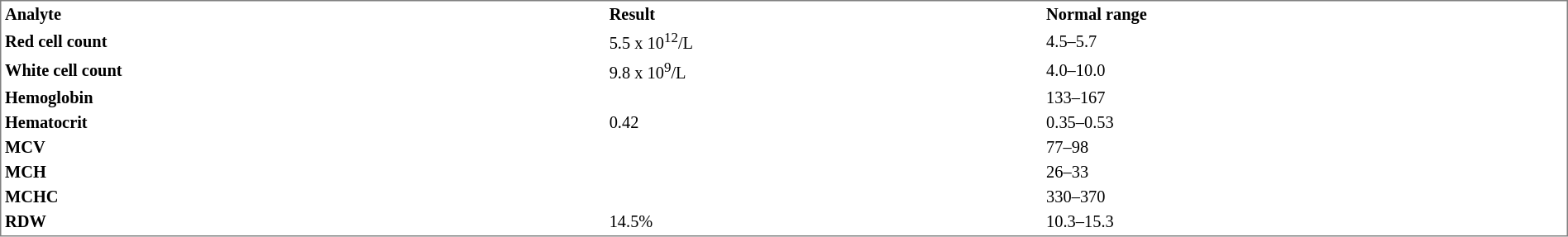<table style="text-align:left; width:100%; font-size:85%; border: 1px solid grey">
<tr>
<th scope="col">Analyte</th>
<th scope="col">Result</th>
<th scope="col">Normal range</th>
</tr>
<tr>
<th scope="row">Red cell count</th>
<td>5.5 x 10<sup>12</sup>/L</td>
<td>4.5–5.7</td>
</tr>
<tr>
<th scope="row">White cell count</th>
<td>9.8 x 10<sup>9</sup>/L</td>
<td>4.0–10.0</td>
</tr>
<tr>
<th scope="row">Hemoglobin</th>
<td></td>
<td>133–167</td>
</tr>
<tr>
<th scope="row">Hematocrit</th>
<td>0.42</td>
<td>0.35–0.53</td>
</tr>
<tr>
<th scope="row">MCV</th>
<td></td>
<td>77–98</td>
</tr>
<tr>
<th scope="row">MCH</th>
<td></td>
<td>26–33</td>
</tr>
<tr>
<th scope="row">MCHC</th>
<td></td>
<td>330–370</td>
</tr>
<tr>
<th scope="row">RDW</th>
<td>14.5%</td>
<td>10.3–15.3</td>
</tr>
</table>
